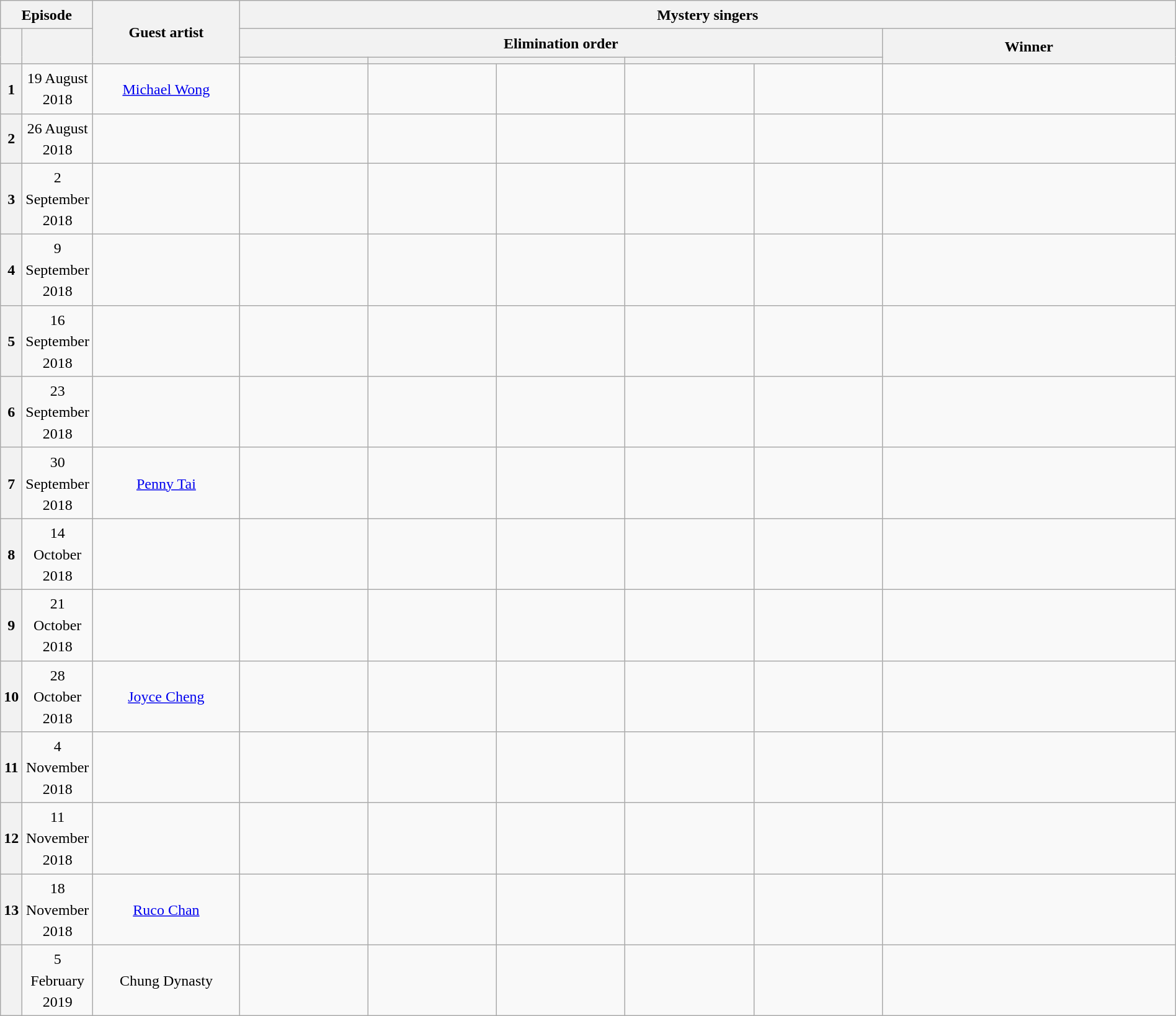<table class="wikitable plainrowheaders mw-collapsible" style="text-align:center; line-height:23px; width:100%;">
<tr>
<th colspan="2" width="1%">Episode</th>
<th rowspan="3" width="12.5%">Guest artist</th>
<th colspan="6">Mystery singers<br></th>
</tr>
<tr>
<th rowspan="2"></th>
<th rowspan="2"></th>
<th colspan="5">Elimination order</th>
<th rowspan="2">Winner</th>
</tr>
<tr>
<th></th>
<th colspan="2"></th>
<th colspan="2"></th>
</tr>
<tr>
<th>1</th>
<td>19 August 2018</td>
<td><a href='#'>Michael Wong</a></td>
<td></td>
<td></td>
<td></td>
<td></td>
<td></td>
<td></td>
</tr>
<tr>
<th>2</th>
<td>26 August 2018</td>
<td></td>
<td></td>
<td></td>
<td></td>
<td></td>
<td></td>
<td></td>
</tr>
<tr>
<th>3</th>
<td>2 September 2018</td>
<td></td>
<td></td>
<td></td>
<td></td>
<td></td>
<td></td>
<td></td>
</tr>
<tr>
<th>4</th>
<td>9 September 2018</td>
<td></td>
<td></td>
<td></td>
<td></td>
<td></td>
<td></td>
<td></td>
</tr>
<tr>
<th>5</th>
<td>16 September 2018</td>
<td></td>
<td></td>
<td></td>
<td></td>
<td></td>
<td></td>
<td></td>
</tr>
<tr>
<th>6</th>
<td>23 September 2018</td>
<td></td>
<td></td>
<td></td>
<td></td>
<td></td>
<td></td>
<td></td>
</tr>
<tr>
<th>7</th>
<td>30 September 2018</td>
<td><a href='#'>Penny Tai</a></td>
<td></td>
<td></td>
<td></td>
<td></td>
<td></td>
<td></td>
</tr>
<tr>
<th>8</th>
<td>14 October 2018</td>
<td></td>
<td></td>
<td></td>
<td></td>
<td></td>
<td></td>
<td></td>
</tr>
<tr>
<th>9</th>
<td>21 October 2018</td>
<td></td>
<td></td>
<td></td>
<td></td>
<td></td>
<td></td>
<td></td>
</tr>
<tr>
<th>10</th>
<td>28 October 2018</td>
<td><a href='#'>Joyce Cheng</a></td>
<td></td>
<td></td>
<td></td>
<td></td>
<td></td>
<td></td>
</tr>
<tr>
<th>11</th>
<td>4 November 2018</td>
<td><br></td>
<td></td>
<td></td>
<td></td>
<td></td>
<td></td>
<td></td>
</tr>
<tr>
<th>12</th>
<td>11 November 2018</td>
<td></td>
<td></td>
<td></td>
<td></td>
<td></td>
<td></td>
<td></td>
</tr>
<tr>
<th>13</th>
<td>18 November 2018</td>
<td><a href='#'>Ruco Chan</a></td>
<td></td>
<td></td>
<td></td>
<td></td>
<td></td>
<td></td>
</tr>
<tr>
<th></th>
<td>5 February 2019</td>
<td>Chung Dynasty </td>
<td></td>
<td></td>
<td></td>
<td></td>
<td></td>
<td></td>
</tr>
</table>
